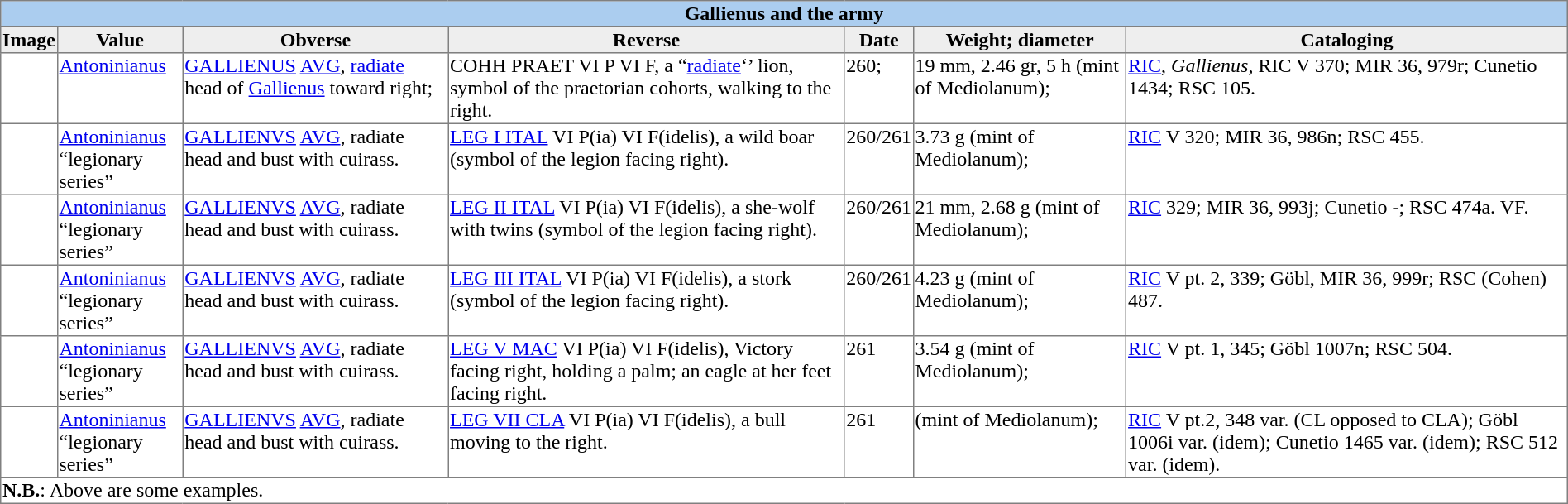<table border=1 cellspacing=0 align=center style= "border-collapse: collapse; text-align:left; ">
<tr style= "background: #ABCDEF; text-align:center; ">
<th colspan = 7>Gallienus and the army</th>
</tr>
<tr style= "background: #eee; text-align:center;  vertical-align: top; ">
<th>Image</th>
<th>Value</th>
<th>Obverse</th>
<th>Reverse</th>
<th>Date</th>
<th>Weight; diameter</th>
<th>Cataloging</th>
</tr>
<tr style= " vertical-align: top;">
<td></td>
<td><a href='#'>Antoninianus</a></td>
<td><a href='#'>GALLIENUS</a> <a href='#'>AVG</a>, <a href='#'>radiate</a> head of <a href='#'>Gallienus</a> toward right;</td>
<td>COHH PRAET VI P VI F, a “<a href='#'>radiate</a>‘’ lion, symbol of the praetorian cohorts, walking to the right.</td>
<td>260;</td>
<td>19 mm, 2.46 gr, 5 h (mint of Mediolanum);</td>
<td><a href='#'>RIC</a>, <em>Gallienus</em>, RIC V 370; MIR 36, 979r; Cunetio 1434; RSC 105.</td>
</tr>
<tr style= " vertical-align: top;">
<td></td>
<td><a href='#'>Antoninianus</a><br>“legionary series”</td>
<td><a href='#'>GALLIENVS</a> <a href='#'>AVG</a>, radiate head and bust with cuirass.</td>
<td><a href='#'>LEG I ITAL</a> VI P(ia) VI F(idelis), a wild boar (symbol of the legion facing right).</td>
<td>260/261</td>
<td>3.73 g (mint of Mediolanum);</td>
<td><a href='#'>RIC</a> V 320; MIR 36, 986n; RSC 455.</td>
</tr>
<tr style= " vertical-align: top;">
<td></td>
<td><a href='#'>Antoninianus</a><br>“legionary series”</td>
<td><a href='#'>GALLIENVS</a> <a href='#'>AVG</a>, radiate head and bust with cuirass.</td>
<td><a href='#'>LEG II ITAL</a> VI P(ia) VI F(idelis), a she-wolf with twins (symbol of the legion facing right).</td>
<td>260/261</td>
<td>21 mm, 2.68 g (mint of Mediolanum);</td>
<td><a href='#'>RIC</a> 329; MIR 36, 993j; Cunetio -; RSC 474a. VF.</td>
</tr>
<tr style= " vertical-align: top;">
<td></td>
<td><a href='#'>Antoninianus</a><br>“legionary series”</td>
<td><a href='#'>GALLIENVS</a> <a href='#'>AVG</a>, radiate head and bust with cuirass.</td>
<td><a href='#'>LEG III ITAL</a> VI P(ia) VI F(idelis), a stork (symbol of the legion facing right).</td>
<td>260/261</td>
<td>4.23 g (mint of Mediolanum);</td>
<td><a href='#'>RIC</a> V pt. 2, 339; Göbl, MIR 36, 999r; RSC (Cohen) 487.</td>
</tr>
<tr style= " vertical-align: top;">
<td></td>
<td><a href='#'>Antoninianus</a><br>“legionary series”</td>
<td><a href='#'>GALLIENVS</a> <a href='#'>AVG</a>, radiate head and bust with cuirass.</td>
<td><a href='#'>LEG V MAC</a> VI P(ia) VI F(idelis), Victory facing right, holding a palm; an eagle at her feet facing right.</td>
<td>261</td>
<td>3.54 g (mint of Mediolanum);</td>
<td><a href='#'>RIC</a> V pt. 1, 345; Göbl 1007n; RSC 504.</td>
</tr>
<tr style= " vertical-align: top;">
<td></td>
<td><a href='#'>Antoninianus</a><br>“legionary series”</td>
<td><a href='#'>GALLIENVS</a> <a href='#'>AVG</a>, radiate head and bust with cuirass.</td>
<td><a href='#'>LEG VII CLA</a> VI P(ia) VI F(idelis), a bull moving to the right.</td>
<td>261</td>
<td>(mint of Mediolanum);</td>
<td><a href='#'>RIC</a> V pt.2, 348 var. (CL opposed to CLA); Göbl 1006i var. (idem); Cunetio 1465 var. (idem); RSC 512 var. (idem).</td>
</tr>
<tr style= "background: #ABCDEF; text-align:center; ">
</tr>
<tr>
<td colspan = 7><strong>N.B.</strong>: Above are some examples.</td>
</tr>
</table>
